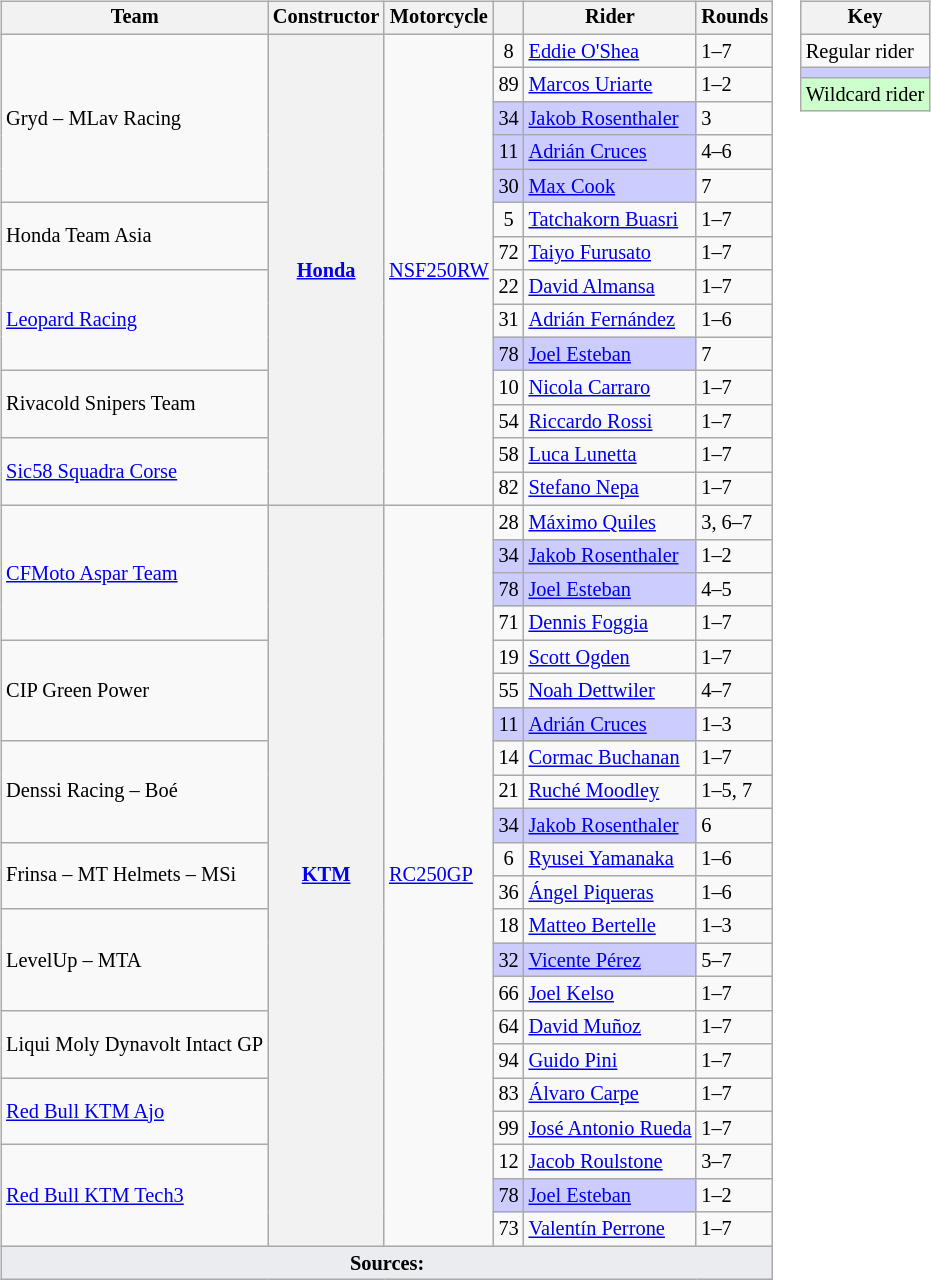<table>
<tr>
<td><br><table class="wikitable" style="font-size: 85%;">
<tr>
<th>Team</th>
<th>Constructor</th>
<th>Motorcycle</th>
<th></th>
<th>Rider</th>
<th>Rounds</th>
</tr>
<tr>
<td rowspan=5> Gryd – MLav Racing</td>
<th rowspan=14><a href='#'>Honda</a></th>
<td rowspan=14><a href='#'>NSF250RW</a></td>
<td align="center">8</td>
<td> <a href='#'>Eddie O'Shea</a></td>
<td>1–7</td>
</tr>
<tr>
<td align="center">89</td>
<td> <a href='#'>Marcos Uriarte</a></td>
<td>1–2</td>
</tr>
<tr>
<td style="background:#ccccff;" align="center">34</td>
<td style="background:#ccccff;"> <a href='#'>Jakob Rosenthaler</a></td>
<td>3</td>
</tr>
<tr>
<td style="background:#ccccff;" align="center">11</td>
<td style="background:#ccccff;"> <a href='#'>Adrián Cruces</a></td>
<td>4–6</td>
</tr>
<tr>
<td style="background:#ccccff;" align="center">30</td>
<td style="background:#ccccff;"> <a href='#'>Max Cook</a></td>
<td>7</td>
</tr>
<tr>
<td rowspan=2> Honda Team Asia</td>
<td align=center>5</td>
<td> <a href='#'>Tatchakorn Buasri</a></td>
<td>1–7</td>
</tr>
<tr>
<td align=center>72</td>
<td> <a href='#'>Taiyo Furusato</a></td>
<td>1–7</td>
</tr>
<tr>
<td rowspan=3> <a href='#'>Leopard Racing</a></td>
<td align="center">22</td>
<td> <a href='#'>David Almansa</a></td>
<td>1–7</td>
</tr>
<tr>
<td align="center">31</td>
<td> <a href='#'>Adrián Fernández</a></td>
<td>1–6</td>
</tr>
<tr>
<td style="background:#ccccff;" align="center">78</td>
<td style="background:#ccccff;"> <a href='#'>Joel Esteban</a></td>
<td>7</td>
</tr>
<tr>
<td rowspan=2> Rivacold Snipers Team</td>
<td align="center">10</td>
<td> <a href='#'>Nicola Carraro</a></td>
<td>1–7</td>
</tr>
<tr>
<td align="center">54</td>
<td> <a href='#'>Riccardo Rossi</a></td>
<td>1–7</td>
</tr>
<tr>
<td rowspan=2> <a href='#'>Sic58 Squadra Corse</a></td>
<td align="center">58</td>
<td> <a href='#'>Luca Lunetta</a></td>
<td>1–7</td>
</tr>
<tr>
<td align="center">82</td>
<td> <a href='#'>Stefano Nepa</a></td>
<td>1–7</td>
</tr>
<tr>
<td rowspan="4"> <a href='#'>CFMoto Aspar Team</a></td>
<th rowspan="22"><a href='#'>KTM</a></th>
<td rowspan="22"><a href='#'>RC250GP</a></td>
<td align="center">28</td>
<td> <a href='#'>Máximo Quiles</a></td>
<td>3, 6–7</td>
</tr>
<tr>
<td style="background:#ccccff;" align="center">34</td>
<td style="background:#ccccff;"> <a href='#'>Jakob Rosenthaler</a></td>
<td>1–2</td>
</tr>
<tr>
<td style="background:#ccccff;" align="center">78</td>
<td style="background:#ccccff;"> <a href='#'>Joel Esteban</a></td>
<td>4–5</td>
</tr>
<tr>
<td align="center">71</td>
<td> <a href='#'>Dennis Foggia</a></td>
<td>1–7</td>
</tr>
<tr>
<td rowspan=3> CIP Green Power</td>
<td align="center">19</td>
<td> <a href='#'>Scott Ogden</a></td>
<td>1–7</td>
</tr>
<tr>
<td align="center">55</td>
<td> <a href='#'>Noah Dettwiler</a></td>
<td>4–7</td>
</tr>
<tr>
<td style="background:#ccccff;" align="center">11</td>
<td style="background:#ccccff;"> <a href='#'>Adrián Cruces</a></td>
<td>1–3</td>
</tr>
<tr>
<td rowspan=3> Denssi Racing – Boé</td>
<td align="center">14</td>
<td> <a href='#'>Cormac Buchanan</a></td>
<td>1–7</td>
</tr>
<tr>
<td align="center">21</td>
<td> <a href='#'>Ruché Moodley</a></td>
<td>1–5, 7</td>
</tr>
<tr>
<td style="background:#ccccff;" align="center">34</td>
<td style="background:#ccccff;"> <a href='#'>Jakob Rosenthaler</a></td>
<td>6</td>
</tr>
<tr>
<td rowspan=2> Frinsa – MT Helmets – MSi</td>
<td align="center">6</td>
<td> <a href='#'>Ryusei Yamanaka</a></td>
<td>1–6</td>
</tr>
<tr>
<td align="center">36</td>
<td> <a href='#'>Ángel Piqueras</a></td>
<td>1–6</td>
</tr>
<tr>
<td rowspan=3> LevelUp – MTA</td>
<td align="center">18</td>
<td> <a href='#'>Matteo Bertelle</a></td>
<td>1–3</td>
</tr>
<tr>
<td style="background:#ccccff;" align="center">32</td>
<td style="background:#ccccff;"> <a href='#'>Vicente Pérez</a></td>
<td>5–7</td>
</tr>
<tr>
<td align="center">66</td>
<td> <a href='#'>Joel Kelso</a></td>
<td>1–7</td>
</tr>
<tr>
<td nowrap rowspan=2> Liqui Moly Dynavolt Intact GP</td>
<td align="center">64</td>
<td> <a href='#'>David Muñoz</a></td>
<td>1–7</td>
</tr>
<tr>
<td align="center">94</td>
<td> <a href='#'>Guido Pini</a></td>
<td>1–7</td>
</tr>
<tr>
<td rowspan=2> <a href='#'>Red Bull KTM Ajo</a></td>
<td align="center">83</td>
<td> <a href='#'>Álvaro Carpe</a></td>
<td>1–7</td>
</tr>
<tr>
<td align="center">99</td>
<td nowrap> <a href='#'>José Antonio Rueda</a></td>
<td>1–7</td>
</tr>
<tr>
<td rowspan="3"> <a href='#'>Red Bull KTM Tech3</a></td>
<td align="center">12</td>
<td> <a href='#'>Jacob Roulstone</a></td>
<td>3–7</td>
</tr>
<tr>
<td style="background:#ccccff;" align="center">78</td>
<td style="background:#ccccff;"> <a href='#'>Joel Esteban</a></td>
<td>1–2</td>
</tr>
<tr>
<td align="center">73</td>
<td> <a href='#'>Valentín Perrone</a></td>
<td>1–7</td>
</tr>
<tr class="sortbottom">
<td colspan="6" align="bottom" style="background-color:#EAECF0; text-align:center"><strong>Sources:</strong></td>
</tr>
</table>
</td>
<td valign="top"><br><table class="wikitable" style="font-size: 85%;">
<tr>
<th colspan="2">Key</th>
</tr>
<tr>
<td>Regular rider</td>
</tr>
<tr style="background:#ccccff;">
<td></td>
</tr>
<tr style="background:#ccffcc;">
<td>Wildcard rider</td>
</tr>
</table>
</td>
</tr>
</table>
